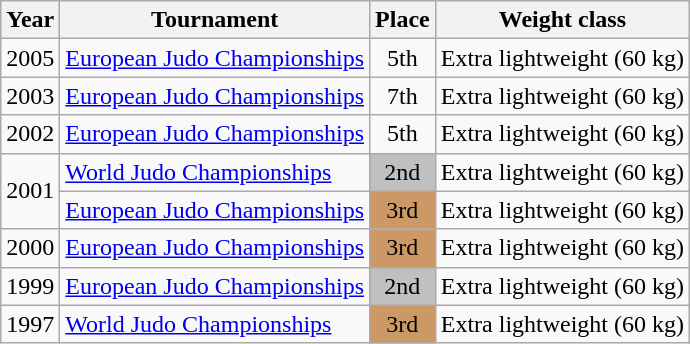<table class=wikitable>
<tr>
<th>Year</th>
<th>Tournament</th>
<th>Place</th>
<th>Weight class</th>
</tr>
<tr>
<td>2005</td>
<td><a href='#'>European Judo Championships</a></td>
<td align="center">5th</td>
<td>Extra lightweight (60 kg)</td>
</tr>
<tr>
<td>2003</td>
<td><a href='#'>European Judo Championships</a></td>
<td align="center">7th</td>
<td>Extra lightweight (60 kg)</td>
</tr>
<tr>
<td>2002</td>
<td><a href='#'>European Judo Championships</a></td>
<td align="center">5th</td>
<td>Extra lightweight (60 kg)</td>
</tr>
<tr>
<td rowspan=2>2001</td>
<td><a href='#'>World Judo Championships</a></td>
<td bgcolor="silver" align="center">2nd</td>
<td>Extra lightweight (60 kg)</td>
</tr>
<tr>
<td><a href='#'>European Judo Championships</a></td>
<td bgcolor="cc9966" align="center">3rd</td>
<td>Extra lightweight (60 kg)</td>
</tr>
<tr>
<td>2000</td>
<td><a href='#'>European Judo Championships</a></td>
<td bgcolor="cc9966" align="center">3rd</td>
<td>Extra lightweight (60 kg)</td>
</tr>
<tr>
<td>1999</td>
<td><a href='#'>European Judo Championships</a></td>
<td bgcolor="silver" align="center">2nd</td>
<td>Extra lightweight (60 kg)</td>
</tr>
<tr>
<td>1997</td>
<td><a href='#'>World Judo Championships</a></td>
<td bgcolor="cc9966" align="center">3rd</td>
<td>Extra lightweight (60 kg)</td>
</tr>
</table>
